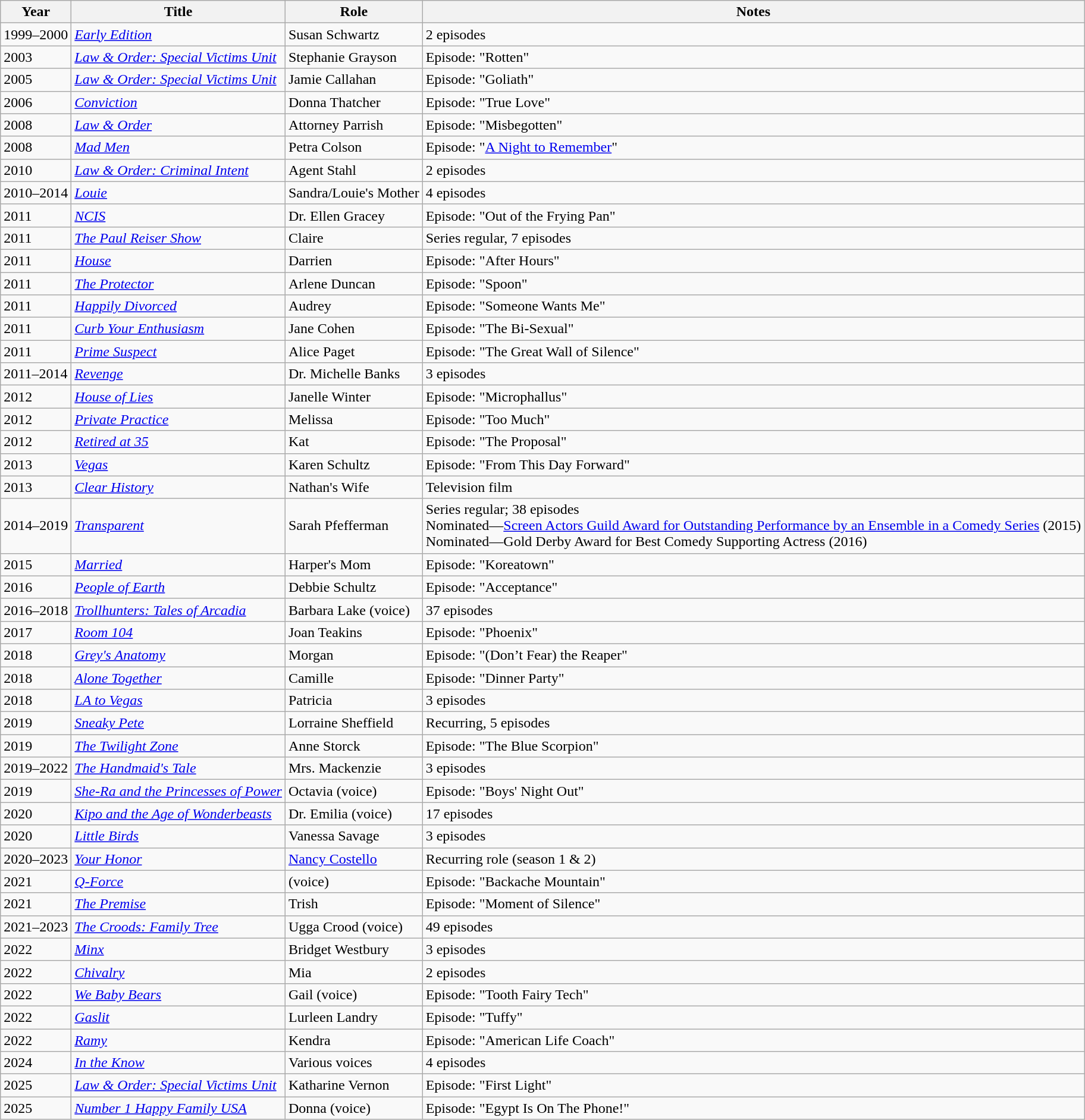<table class="wikitable sortable">
<tr>
<th>Year</th>
<th>Title</th>
<th>Role</th>
<th class="unsortable">Notes</th>
</tr>
<tr>
<td>1999–2000</td>
<td><em><a href='#'>Early Edition</a></em></td>
<td>Susan Schwartz</td>
<td>2 episodes</td>
</tr>
<tr>
<td>2003</td>
<td><em><a href='#'>Law & Order: Special Victims Unit</a></em></td>
<td>Stephanie Grayson</td>
<td>Episode: "Rotten"</td>
</tr>
<tr>
<td>2005</td>
<td><em><a href='#'>Law & Order: Special Victims Unit</a></em></td>
<td>Jamie Callahan</td>
<td>Episode: "Goliath"</td>
</tr>
<tr>
<td>2006</td>
<td><em><a href='#'>Conviction</a></em></td>
<td>Donna Thatcher</td>
<td>Episode: "True Love"</td>
</tr>
<tr>
<td>2008</td>
<td><em><a href='#'>Law & Order</a></em></td>
<td>Attorney Parrish</td>
<td>Episode: "Misbegotten"</td>
</tr>
<tr>
<td>2008</td>
<td><em><a href='#'>Mad Men</a></em></td>
<td>Petra Colson</td>
<td>Episode: "<a href='#'>A Night to Remember</a>"</td>
</tr>
<tr>
<td>2010</td>
<td><em><a href='#'>Law & Order: Criminal Intent</a></em></td>
<td>Agent Stahl</td>
<td>2 episodes</td>
</tr>
<tr>
<td>2010–2014</td>
<td><em><a href='#'>Louie</a></em></td>
<td>Sandra/Louie's Mother</td>
<td>4 episodes</td>
</tr>
<tr>
<td>2011</td>
<td><em><a href='#'>NCIS</a></em></td>
<td>Dr. Ellen Gracey</td>
<td>Episode: "Out of the Frying Pan"</td>
</tr>
<tr>
<td>2011</td>
<td><em><a href='#'>The Paul Reiser Show</a></em></td>
<td>Claire</td>
<td>Series regular, 7 episodes</td>
</tr>
<tr>
<td>2011</td>
<td><em><a href='#'>House</a></em></td>
<td>Darrien</td>
<td>Episode: "After Hours"</td>
</tr>
<tr>
<td>2011</td>
<td><em><a href='#'>The Protector</a></em></td>
<td>Arlene Duncan</td>
<td>Episode: "Spoon"</td>
</tr>
<tr>
<td>2011</td>
<td><em><a href='#'>Happily Divorced</a></em></td>
<td>Audrey</td>
<td>Episode: "Someone Wants Me"</td>
</tr>
<tr>
<td>2011</td>
<td><em><a href='#'>Curb Your Enthusiasm</a></em></td>
<td>Jane Cohen</td>
<td>Episode: "The Bi-Sexual"</td>
</tr>
<tr>
<td>2011</td>
<td><em><a href='#'>Prime Suspect</a></em></td>
<td>Alice Paget</td>
<td>Episode: "The Great Wall of Silence"</td>
</tr>
<tr>
<td>2011–2014</td>
<td><em><a href='#'>Revenge</a></em></td>
<td>Dr. Michelle Banks</td>
<td>3 episodes</td>
</tr>
<tr>
<td>2012</td>
<td><em><a href='#'>House of Lies</a></em></td>
<td>Janelle Winter</td>
<td>Episode: "Microphallus"</td>
</tr>
<tr>
<td>2012</td>
<td><em><a href='#'>Private Practice</a></em></td>
<td>Melissa</td>
<td>Episode: "Too Much"</td>
</tr>
<tr>
<td>2012</td>
<td><em><a href='#'>Retired at 35</a></em></td>
<td>Kat</td>
<td>Episode: "The Proposal"</td>
</tr>
<tr>
<td>2013</td>
<td><em><a href='#'>Vegas</a></em></td>
<td>Karen Schultz</td>
<td>Episode: "From This Day Forward"</td>
</tr>
<tr>
<td>2013</td>
<td><em><a href='#'>Clear History</a></em></td>
<td>Nathan's Wife</td>
<td>Television film</td>
</tr>
<tr>
<td>2014–2019</td>
<td><em><a href='#'>Transparent</a></em></td>
<td>Sarah Pfefferman</td>
<td>Series regular; 38 episodes <br>Nominated—<a href='#'>Screen Actors Guild Award for Outstanding Performance by an Ensemble in a Comedy Series</a> (2015)<br>Nominated—Gold Derby Award for Best Comedy Supporting Actress (2016)</td>
</tr>
<tr>
<td>2015</td>
<td><em><a href='#'>Married</a></em></td>
<td>Harper's Mom</td>
<td>Episode: "Koreatown"</td>
</tr>
<tr>
<td>2016</td>
<td><em><a href='#'>People of Earth</a></em></td>
<td>Debbie Schultz</td>
<td>Episode: "Acceptance"</td>
</tr>
<tr>
<td>2016–2018</td>
<td><em><a href='#'>Trollhunters: Tales of Arcadia</a></em></td>
<td>Barbara Lake (voice)</td>
<td>37 episodes</td>
</tr>
<tr>
<td>2017</td>
<td><em><a href='#'>Room 104</a></em></td>
<td>Joan Teakins</td>
<td>Episode: "Phoenix"</td>
</tr>
<tr>
<td>2018</td>
<td><em><a href='#'>Grey's Anatomy</a></em></td>
<td>Morgan</td>
<td>Episode: "(Don’t Fear) the Reaper"</td>
</tr>
<tr>
<td>2018</td>
<td><em><a href='#'>Alone Together</a></em></td>
<td>Camille</td>
<td>Episode: "Dinner Party"</td>
</tr>
<tr>
<td>2018</td>
<td><em><a href='#'>LA to Vegas</a></em></td>
<td>Patricia</td>
<td>3 episodes</td>
</tr>
<tr>
<td>2019</td>
<td><em><a href='#'>Sneaky Pete</a></em></td>
<td>Lorraine Sheffield</td>
<td>Recurring, 5 episodes</td>
</tr>
<tr>
<td>2019</td>
<td><em><a href='#'>The Twilight Zone</a></em></td>
<td>Anne Storck</td>
<td>Episode: "The Blue Scorpion"</td>
</tr>
<tr>
<td>2019–2022</td>
<td><a href='#'><em>The Handmaid's Tale</em></a></td>
<td>Mrs. Mackenzie</td>
<td>3 episodes</td>
</tr>
<tr>
<td>2019</td>
<td><em><a href='#'>She-Ra and the Princesses of Power</a></em></td>
<td>Octavia (voice)</td>
<td>Episode: "Boys' Night Out"</td>
</tr>
<tr>
<td>2020</td>
<td><em><a href='#'>Kipo and the Age of Wonderbeasts</a></em></td>
<td>Dr. Emilia (voice)</td>
<td>17 episodes</td>
</tr>
<tr>
<td>2020</td>
<td><em><a href='#'>Little Birds</a></em></td>
<td>Vanessa Savage</td>
<td>3 episodes</td>
</tr>
<tr>
<td>2020–2023</td>
<td><em><a href='#'>Your Honor</a></em></td>
<td><a href='#'>Nancy Costello</a></td>
<td>Recurring role (season 1 & 2)</td>
</tr>
<tr>
<td>2021</td>
<td><em><a href='#'>Q-Force</a></em></td>
<td>(voice)</td>
<td>Episode: "Backache Mountain"</td>
</tr>
<tr>
<td>2021</td>
<td><em><a href='#'>The Premise</a></em></td>
<td>Trish</td>
<td>Episode: "Moment of Silence"</td>
</tr>
<tr>
<td>2021–2023</td>
<td><em><a href='#'>The Croods: Family Tree</a></em></td>
<td>Ugga Crood (voice)</td>
<td>49 episodes</td>
</tr>
<tr>
<td>2022</td>
<td><em><a href='#'>Minx</a></em></td>
<td>Bridget Westbury</td>
<td>3 episodes</td>
</tr>
<tr>
<td>2022</td>
<td><em><a href='#'>Chivalry</a></em></td>
<td>Mia</td>
<td>2 episodes</td>
</tr>
<tr>
<td>2022</td>
<td><em><a href='#'>We Baby Bears</a></em></td>
<td>Gail (voice)</td>
<td>Episode: "Tooth Fairy Tech"</td>
</tr>
<tr>
<td>2022</td>
<td><em><a href='#'>Gaslit</a></em></td>
<td>Lurleen Landry</td>
<td>Episode: "Tuffy"</td>
</tr>
<tr>
<td>2022</td>
<td><em><a href='#'>Ramy</a></em></td>
<td>Kendra</td>
<td>Episode: "American Life Coach"</td>
</tr>
<tr>
<td>2024</td>
<td><em><a href='#'>In the Know</a></em></td>
<td>Various voices</td>
<td>4 episodes</td>
</tr>
<tr>
<td>2025</td>
<td><em><a href='#'>Law & Order: Special Victims Unit</a></em></td>
<td>Katharine Vernon</td>
<td>Episode: "First Light"</td>
</tr>
<tr>
<td>2025</td>
<td><em><a href='#'>Number 1 Happy Family USA</a></em></td>
<td>Donna (voice)</td>
<td>Episode: "Egypt Is On The Phone!"</td>
</tr>
</table>
